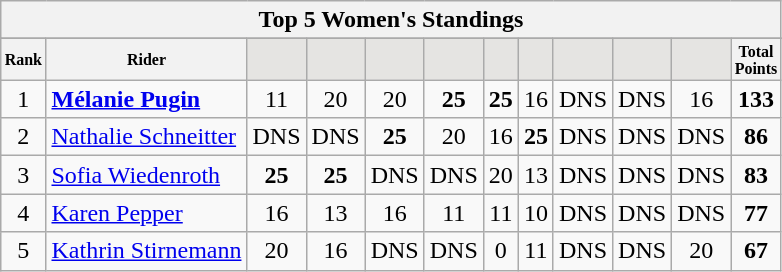<table class="wikitable sortable">
<tr>
<th colspan=27 align="center"><strong>Top 5 Women's Standings</strong></th>
</tr>
<tr>
</tr>
<tr style="font-size:8pt;font-weight:bold">
<th align="center">Rank</th>
<th align="center">Rider</th>
<th class=unsortable style="background:#E5E4E2;"><small></small></th>
<th class=unsortable style="background:#E5E4E2;"><small></small></th>
<th class=unsortable style="background:#E5E4E2;"><small></small></th>
<th class=unsortable style="background:#E5E4E2;"><small></small></th>
<th class=unsortable style="background:#E5E4E2;"><small></small></th>
<th class=unsortable style="background:#E5E4E2;"><small></small></th>
<th class=unsortable style="background:#E5E4E2;"><small></small></th>
<th class=unsortable style="background:#E5E4E2;"><small></small></th>
<th class=unsortable style="background:#E5E4E2;"><small></small></th>
<th align="center">Total<br>Points</th>
</tr>
<tr>
<td align=center>1</td>
<td> <strong><a href='#'>Mélanie Pugin</a></strong></td>
<td align=center>11</td>
<td align=center>20</td>
<td align=center>20</td>
<td align=center><strong>25</strong></td>
<td align=center><strong>25</strong></td>
<td align=center>16</td>
<td align=center>DNS</td>
<td align=center>DNS</td>
<td align=center>16</td>
<td align=center><strong>133</strong></td>
</tr>
<tr>
<td align=center>2</td>
<td> <a href='#'>Nathalie Schneitter</a></td>
<td align=center>DNS</td>
<td align=center>DNS</td>
<td align=center><strong>25</strong></td>
<td align=center>20</td>
<td align=center>16</td>
<td align=center><strong>25</strong></td>
<td align=center>DNS</td>
<td align=center>DNS</td>
<td align=center>DNS</td>
<td align=center><strong>86</strong></td>
</tr>
<tr>
<td align=center>3</td>
<td> <a href='#'>Sofia Wiedenroth</a></td>
<td align=center><strong>25</strong></td>
<td align=center><strong>25</strong></td>
<td align=center>DNS</td>
<td align=center>DNS</td>
<td align=center>20</td>
<td align=center>13</td>
<td align=center>DNS</td>
<td align=center>DNS</td>
<td align=center>DNS</td>
<td align=center><strong>83</strong></td>
</tr>
<tr>
<td align=center>4</td>
<td> <a href='#'>Karen Pepper</a></td>
<td align=center>16</td>
<td align=center>13</td>
<td align=center>16</td>
<td align=center>11</td>
<td align=center>11</td>
<td align=center>10</td>
<td align=center>DNS</td>
<td align=center>DNS</td>
<td align=center>DNS</td>
<td align=center><strong>77</strong></td>
</tr>
<tr>
<td align=center>5</td>
<td> <a href='#'>Kathrin Stirnemann</a></td>
<td align=center>20</td>
<td align=center>16</td>
<td align=center>DNS</td>
<td align=center>DNS</td>
<td align=center>0</td>
<td align=center>11</td>
<td align=center>DNS</td>
<td align=center>DNS</td>
<td align=center>20</td>
<td align=center><strong>67</strong><br></td>
</tr>
</table>
